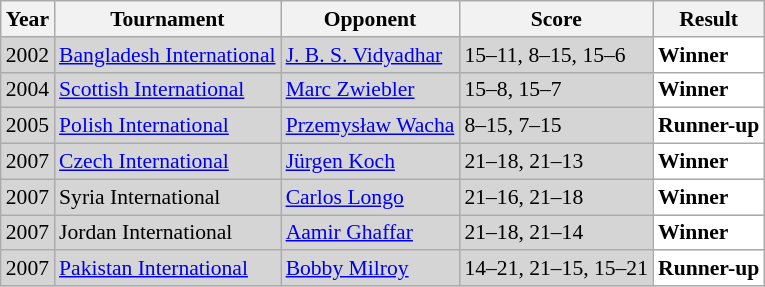<table class="sortable wikitable" style="font-size: 90%;">
<tr>
<th>Year</th>
<th>Tournament</th>
<th>Opponent</th>
<th>Score</th>
<th>Result</th>
</tr>
<tr style="background:#D5D5D5">
<td align="center">2002</td>
<td align="left"><a href='#'>Bangladesh International</a></td>
<td align="left"> <a href='#'>J. B. S. Vidyadhar</a></td>
<td align="left">15–11, 8–15, 15–6</td>
<td style="text-align:left; background:white"> <strong>Winner</strong></td>
</tr>
<tr style="background:#D5D5D5">
<td align="center">2004</td>
<td align="left"><a href='#'>Scottish International</a></td>
<td align="left"> <a href='#'>Marc Zwiebler</a></td>
<td align="left">15–8, 15–7</td>
<td style="text-align:left; background:white"> <strong>Winner</strong></td>
</tr>
<tr style="background:#D5D5D5">
<td align="center">2005</td>
<td align="left"><a href='#'>Polish International</a></td>
<td align="left"> <a href='#'>Przemysław Wacha</a></td>
<td align="left">8–15, 7–15</td>
<td style="text-align:left; background:white"> <strong>Runner-up</strong></td>
</tr>
<tr style="background:#D5D5D5">
<td align="center">2007</td>
<td align="left"><a href='#'>Czech International</a></td>
<td align="left"> <a href='#'>Jürgen Koch</a></td>
<td align="left">21–18, 21–13</td>
<td style="text-align:left; background:white"> <strong>Winner</strong></td>
</tr>
<tr style="background:#D5D5D5">
<td align="center">2007</td>
<td align="left">Syria International</td>
<td align="left"> <a href='#'>Carlos Longo</a></td>
<td align="left">21–16, 21–18</td>
<td style="text-align:left; background:white"> <strong>Winner</strong></td>
</tr>
<tr style="background:#D5D5D5">
<td align="center">2007</td>
<td align="left">Jordan International</td>
<td align="left"> <a href='#'>Aamir Ghaffar</a></td>
<td align="left">21–18, 21–14</td>
<td style="text-align:left; background:white"> <strong>Winner</strong></td>
</tr>
<tr style="background:#D5D5D5">
<td align="center">2007</td>
<td align="left"><a href='#'>Pakistan International</a></td>
<td align="left"> <a href='#'>Bobby Milroy</a></td>
<td align="left">14–21, 21–15, 15–21</td>
<td style="text-align:left; background:white"> <strong>Runner-up</strong></td>
</tr>
</table>
